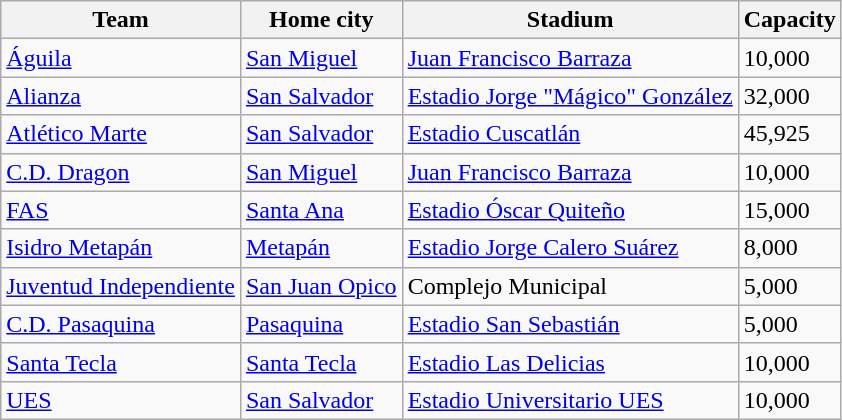<table class="wikitable sortable">
<tr>
<th>Team</th>
<th>Home city</th>
<th>Stadium</th>
<th>Capacity</th>
</tr>
<tr>
<td><a href='#'>Águila</a></td>
<td><a href='#'>San Miguel</a></td>
<td><a href='#'>Juan Francisco Barraza</a></td>
<td>10,000</td>
</tr>
<tr>
<td><a href='#'>Alianza</a></td>
<td><a href='#'>San Salvador</a></td>
<td><a href='#'>Estadio Jorge "Mágico" González</a></td>
<td>32,000</td>
</tr>
<tr>
<td><a href='#'>Atlético Marte</a></td>
<td><a href='#'>San Salvador</a></td>
<td><a href='#'>Estadio Cuscatlán</a></td>
<td>45,925</td>
</tr>
<tr>
<td><a href='#'>C.D. Dragon</a></td>
<td><a href='#'>San Miguel</a></td>
<td><a href='#'>Juan Francisco Barraza</a></td>
<td>10,000</td>
</tr>
<tr>
<td><a href='#'>FAS</a></td>
<td><a href='#'>Santa Ana</a></td>
<td><a href='#'>Estadio Óscar Quiteño</a></td>
<td>15,000</td>
</tr>
<tr>
<td><a href='#'>Isidro Metapán</a></td>
<td><a href='#'>Metapán</a></td>
<td><a href='#'>Estadio Jorge Calero Suárez</a></td>
<td>8,000</td>
</tr>
<tr>
<td><a href='#'>Juventud Independiente</a></td>
<td><a href='#'>San Juan Opico</a></td>
<td>Complejo Municipal</td>
<td>5,000</td>
</tr>
<tr>
<td><a href='#'>C.D. Pasaquina</a></td>
<td><a href='#'>Pasaquina</a></td>
<td><a href='#'>Estadio San Sebastián</a></td>
<td>5,000</td>
</tr>
<tr>
<td><a href='#'>Santa Tecla</a></td>
<td><a href='#'>Santa Tecla</a></td>
<td><a href='#'>Estadio Las Delicias</a></td>
<td>10,000</td>
</tr>
<tr>
<td><a href='#'>UES</a></td>
<td><a href='#'>San Salvador</a></td>
<td><a href='#'>Estadio Universitario UES</a></td>
<td>10,000</td>
</tr>
</table>
